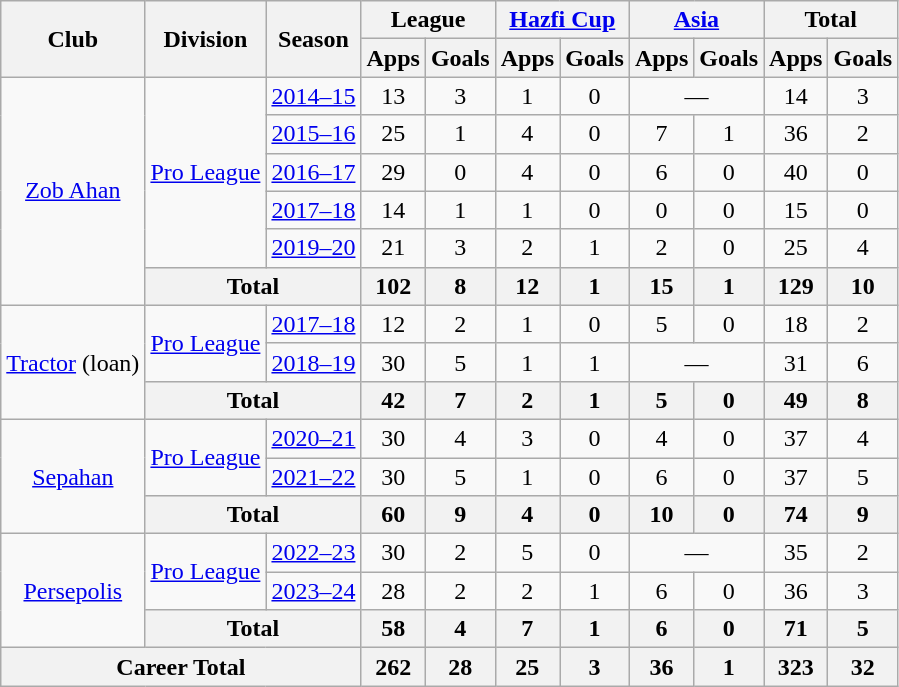<table class="wikitable" style="text-align: center;">
<tr>
<th rowspan="2">Club</th>
<th rowspan="2">Division</th>
<th rowspan="2">Season</th>
<th colspan="2">League</th>
<th colspan="2"><a href='#'>Hazfi Cup</a></th>
<th colspan="2"><a href='#'>Asia</a></th>
<th colspan="2">Total</th>
</tr>
<tr>
<th>Apps</th>
<th>Goals</th>
<th>Apps</th>
<th>Goals</th>
<th>Apps</th>
<th>Goals</th>
<th>Apps</th>
<th>Goals</th>
</tr>
<tr>
<td rowspan="6"><a href='#'>Zob Ahan</a></td>
<td rowspan="5"><a href='#'>Pro League</a></td>
<td><a href='#'>2014–15</a></td>
<td>13</td>
<td>3</td>
<td>1</td>
<td>0</td>
<td colspan="2">—</td>
<td>14</td>
<td>3</td>
</tr>
<tr>
<td><a href='#'>2015–16</a></td>
<td>25</td>
<td>1</td>
<td>4</td>
<td>0</td>
<td>7</td>
<td>1</td>
<td>36</td>
<td>2</td>
</tr>
<tr>
<td><a href='#'>2016–17</a></td>
<td>29</td>
<td>0</td>
<td>4</td>
<td>0</td>
<td>6</td>
<td>0</td>
<td>40</td>
<td>0</td>
</tr>
<tr>
<td rowspan="1"><a href='#'>2017–18</a></td>
<td>14</td>
<td>1</td>
<td>1</td>
<td>0</td>
<td>0</td>
<td>0</td>
<td>15</td>
<td>0</td>
</tr>
<tr>
<td><a href='#'>2019–20</a></td>
<td>21</td>
<td>3</td>
<td>2</td>
<td>1</td>
<td>2</td>
<td>0</td>
<td>25</td>
<td>4</td>
</tr>
<tr>
<th colspan=2>Total</th>
<th>102</th>
<th>8</th>
<th>12</th>
<th>1</th>
<th>15</th>
<th>1</th>
<th>129</th>
<th>10</th>
</tr>
<tr>
<td rowspan="3"><a href='#'>Tractor</a> (loan)</td>
<td rowspan="2"><a href='#'>Pro League</a></td>
<td><a href='#'>2017–18</a></td>
<td>12</td>
<td>2</td>
<td>1</td>
<td>0</td>
<td>5</td>
<td>0</td>
<td>18</td>
<td>2</td>
</tr>
<tr>
<td><a href='#'>2018–19</a></td>
<td>30</td>
<td>5</td>
<td>1</td>
<td>1</td>
<td colspan="2">—</td>
<td>31</td>
<td>6</td>
</tr>
<tr>
<th colspan=2>Total</th>
<th>42</th>
<th>7</th>
<th>2</th>
<th>1</th>
<th>5</th>
<th>0</th>
<th>49</th>
<th>8</th>
</tr>
<tr>
<td rowspan="3"><a href='#'>Sepahan</a></td>
<td rowspan="2"><a href='#'>Pro League</a></td>
<td><a href='#'>2020–21</a></td>
<td>30</td>
<td>4</td>
<td>3</td>
<td>0</td>
<td>4</td>
<td>0</td>
<td>37</td>
<td>4</td>
</tr>
<tr>
<td><a href='#'>2021–22</a></td>
<td>30</td>
<td>5</td>
<td>1</td>
<td>0</td>
<td>6</td>
<td>0</td>
<td>37</td>
<td>5</td>
</tr>
<tr>
<th colspan=2>Total</th>
<th>60</th>
<th>9</th>
<th>4</th>
<th>0</th>
<th>10</th>
<th>0</th>
<th>74</th>
<th>9</th>
</tr>
<tr>
<td rowspan="3"><a href='#'>Persepolis</a></td>
<td rowspan="2"><a href='#'>Pro League</a></td>
<td><a href='#'>2022–23</a></td>
<td>30</td>
<td>2</td>
<td>5</td>
<td>0</td>
<td colspan="2">—</td>
<td>35</td>
<td>2</td>
</tr>
<tr>
<td><a href='#'>2023–24</a></td>
<td>28</td>
<td>2</td>
<td>2</td>
<td>1</td>
<td>6</td>
<td>0</td>
<td>36</td>
<td>3</td>
</tr>
<tr>
<th colspan="2">Total</th>
<th>58</th>
<th>4</th>
<th>7</th>
<th>1</th>
<th>6</th>
<th>0</th>
<th>71</th>
<th>5</th>
</tr>
<tr>
<th colspan="3">Career Total</th>
<th>262</th>
<th>28</th>
<th>25</th>
<th>3</th>
<th>36</th>
<th>1</th>
<th>323</th>
<th>32</th>
</tr>
</table>
